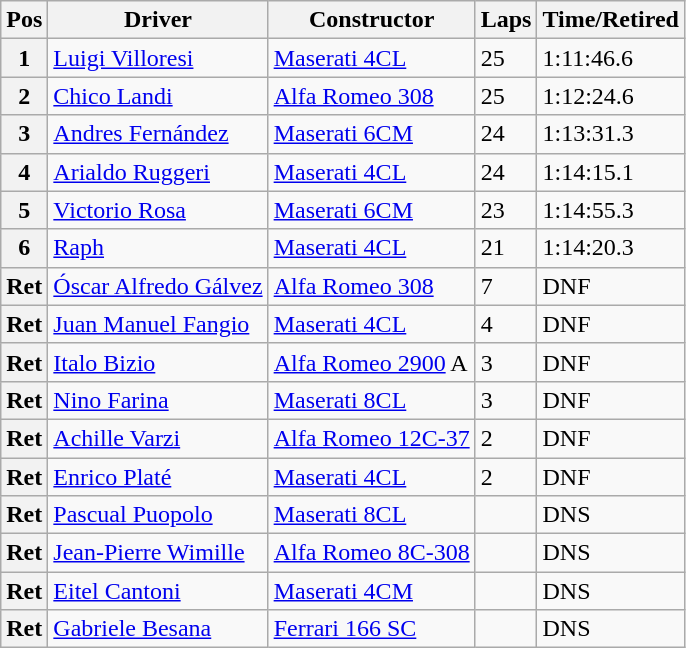<table class="wikitable">
<tr>
<th>Pos</th>
<th>Driver</th>
<th>Constructor</th>
<th>Laps</th>
<th>Time/Retired</th>
</tr>
<tr>
<th>1</th>
<td> <a href='#'>Luigi Villoresi</a></td>
<td><a href='#'>Maserati 4CL</a></td>
<td>25</td>
<td>1:11:46.6</td>
</tr>
<tr>
<th>2</th>
<td> <a href='#'>Chico Landi</a></td>
<td><a href='#'>Alfa Romeo 308</a></td>
<td>25</td>
<td>1:12:24.6</td>
</tr>
<tr>
<th>3</th>
<td> <a href='#'>Andres Fernández</a></td>
<td><a href='#'>Maserati 6CM</a></td>
<td>24</td>
<td>1:13:31.3</td>
</tr>
<tr>
<th>4</th>
<td> <a href='#'>Arialdo Ruggeri</a></td>
<td><a href='#'>Maserati 4CL</a></td>
<td>24</td>
<td>1:14:15.1</td>
</tr>
<tr>
<th>5</th>
<td> <a href='#'>Victorio Rosa</a></td>
<td><a href='#'>Maserati 6CM</a></td>
<td>23</td>
<td>1:14:55.3</td>
</tr>
<tr>
<th>6</th>
<td> <a href='#'>Raph</a></td>
<td><a href='#'>Maserati 4CL</a></td>
<td>21</td>
<td>1:14:20.3</td>
</tr>
<tr>
<th>Ret</th>
<td> <a href='#'>Óscar Alfredo Gálvez</a></td>
<td><a href='#'>Alfa Romeo 308</a></td>
<td>7</td>
<td>DNF</td>
</tr>
<tr>
<th>Ret</th>
<td> <a href='#'>Juan Manuel Fangio</a></td>
<td><a href='#'>Maserati 4CL</a></td>
<td>4</td>
<td>DNF</td>
</tr>
<tr>
<th>Ret</th>
<td> <a href='#'>Italo Bizio</a></td>
<td><a href='#'>Alfa Romeo 2900</a> A</td>
<td>3</td>
<td>DNF</td>
</tr>
<tr>
<th>Ret</th>
<td> <a href='#'>Nino Farina</a></td>
<td><a href='#'>Maserati 8CL</a></td>
<td>3</td>
<td>DNF</td>
</tr>
<tr>
<th>Ret</th>
<td> <a href='#'>Achille Varzi</a></td>
<td><a href='#'>Alfa Romeo 12C-37</a></td>
<td>2</td>
<td>DNF</td>
</tr>
<tr>
<th>Ret</th>
<td> <a href='#'>Enrico Platé</a></td>
<td><a href='#'>Maserati 4CL</a></td>
<td>2</td>
<td>DNF</td>
</tr>
<tr>
<th>Ret</th>
<td> <a href='#'>Pascual Puopolo</a></td>
<td><a href='#'>Maserati 8CL</a></td>
<td></td>
<td>DNS</td>
</tr>
<tr>
<th>Ret</th>
<td> <a href='#'>Jean-Pierre Wimille</a></td>
<td><a href='#'>Alfa Romeo 8C-308</a></td>
<td></td>
<td>DNS</td>
</tr>
<tr>
<th>Ret</th>
<td> <a href='#'>Eitel Cantoni</a></td>
<td><a href='#'>Maserati 4CM</a></td>
<td></td>
<td>DNS</td>
</tr>
<tr>
<th>Ret</th>
<td> <a href='#'>Gabriele Besana</a></td>
<td><a href='#'>Ferrari 166 SC</a></td>
<td></td>
<td>DNS</td>
</tr>
</table>
